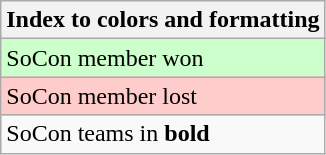<table class="wikitable">
<tr>
<th>Index to colors and formatting</th>
</tr>
<tr bgcolor= #ccffcc>
<td>SoCon member won</td>
</tr>
<tr bgcolor=#ffcccc>
<td>SoCon member lost</td>
</tr>
<tr>
<td>SoCon teams in <strong>bold</strong></td>
</tr>
</table>
